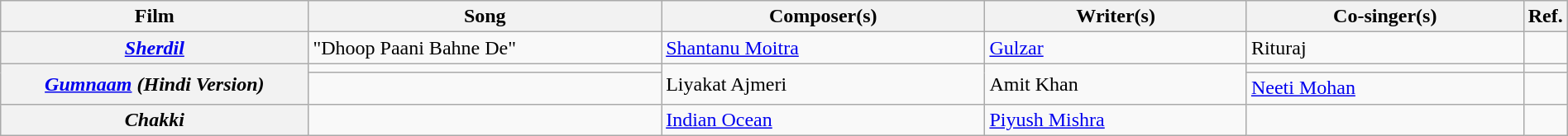<table class="wikitable plainrowheaders" width="100%" textcolor:#000 ;">
<tr>
<th scope="col" width="20%"><strong>Film</strong></th>
<th scope="col" width="23%"><strong>Song</strong></th>
<th scope="col" width="21%"><strong>Composer(s)</strong></th>
<th scope="col" width="17%"><strong>Writer(s)</strong></th>
<th scope="col" width="18%"><strong>Co-singer(s)</strong></th>
<th scope="col" width="1%"><strong>Ref.</strong></th>
</tr>
<tr>
<th scope="row"><em><a href='#'>Sherdil</a></em></th>
<td>"Dhoop Paani Bahne De"</td>
<td><a href='#'>Shantanu Moitra</a></td>
<td><a href='#'>Gulzar</a></td>
<td>Rituraj</td>
<td></td>
</tr>
<tr>
<th rowspan="2"><em><a href='#'>Gumnaam</a> (Hindi Version)</em></th>
<td></td>
<td rowspan="2">Liyakat Ajmeri</td>
<td rowspan="2">Amit Khan</td>
<td></td>
<td></td>
</tr>
<tr>
<td></td>
<td><a href='#'>Neeti Mohan</a></td>
<td></td>
</tr>
<tr>
<th scope="row"><em>Chakki</em></th>
<td></td>
<td><a href='#'>Indian Ocean</a></td>
<td><a href='#'>Piyush Mishra</a></td>
<td></td>
<td></td>
</tr>
</table>
